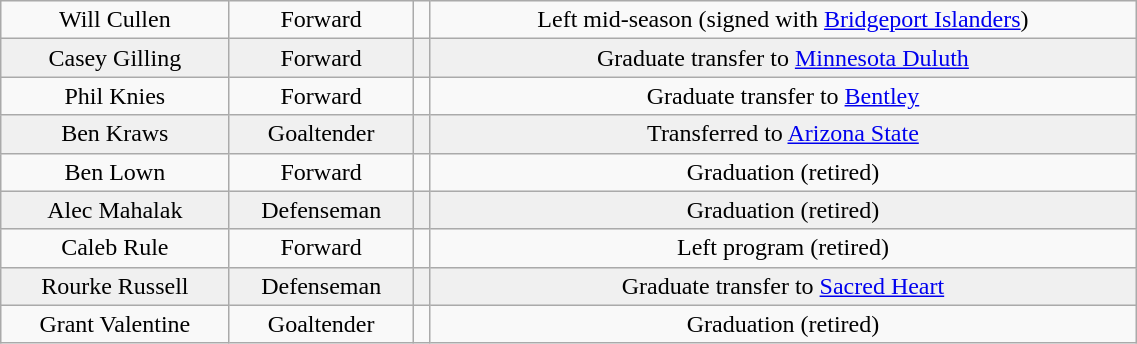<table class="wikitable" width="60%">
<tr align="center" bgcolor="">
<td>Will Cullen</td>
<td>Forward</td>
<td></td>
<td>Left mid-season (signed with <a href='#'>Bridgeport Islanders</a>)</td>
</tr>
<tr align="center" bgcolor="f0f0f0">
<td>Casey Gilling</td>
<td>Forward</td>
<td></td>
<td>Graduate transfer to <a href='#'>Minnesota Duluth</a></td>
</tr>
<tr align="center" bgcolor="">
<td>Phil Knies</td>
<td>Forward</td>
<td></td>
<td>Graduate transfer to <a href='#'>Bentley</a></td>
</tr>
<tr align="center" bgcolor="f0f0f0">
<td>Ben Kraws</td>
<td>Goaltender</td>
<td></td>
<td>Transferred to <a href='#'>Arizona State</a></td>
</tr>
<tr align="center" bgcolor="">
<td>Ben Lown</td>
<td>Forward</td>
<td></td>
<td>Graduation (retired)</td>
</tr>
<tr align="center" bgcolor="f0f0f0">
<td>Alec Mahalak</td>
<td>Defenseman</td>
<td></td>
<td>Graduation (retired)</td>
</tr>
<tr align="center" bgcolor="">
<td>Caleb Rule</td>
<td>Forward</td>
<td></td>
<td>Left program (retired)</td>
</tr>
<tr align="center" bgcolor="f0f0f0">
<td>Rourke Russell</td>
<td>Defenseman</td>
<td></td>
<td>Graduate transfer to <a href='#'>Sacred Heart</a></td>
</tr>
<tr align="center" bgcolor="">
<td>Grant Valentine</td>
<td>Goaltender</td>
<td></td>
<td>Graduation (retired)</td>
</tr>
</table>
